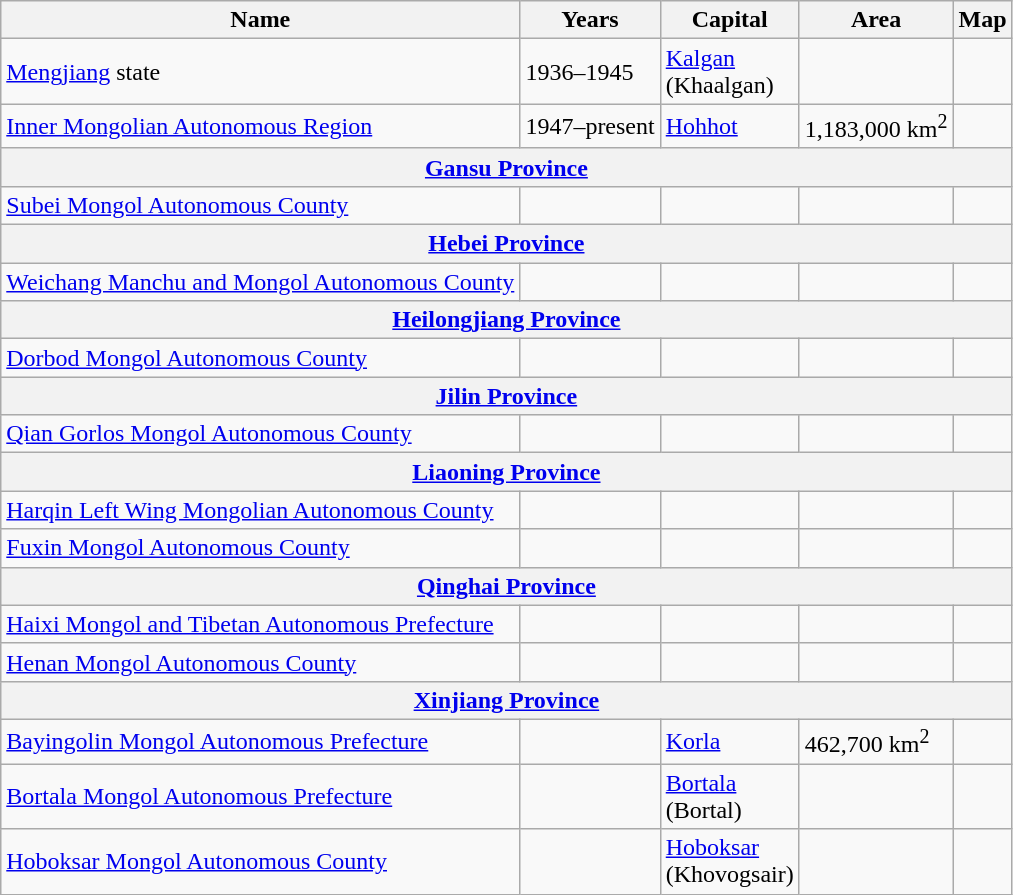<table class="wikitable">
<tr>
<th>Name</th>
<th>Years</th>
<th>Capital</th>
<th>Area</th>
<th>Map</th>
</tr>
<tr>
<td><a href='#'>Mengjiang</a> state</td>
<td>1936–1945</td>
<td><a href='#'>Kalgan</a><br>(Khaalgan)</td>
<td></td>
<td></td>
</tr>
<tr>
<td><a href='#'>Inner Mongolian Autonomous Region</a></td>
<td>1947–present</td>
<td><a href='#'>Hohhot</a></td>
<td>1,183,000 km<sup>2</sup><br></td>
<td></td>
</tr>
<tr>
<th colspan=10><a href='#'>Gansu Province</a></th>
</tr>
<tr>
<td><a href='#'>Subei Mongol Autonomous County</a></td>
<td></td>
<td></td>
<td></td>
<td></td>
</tr>
<tr>
<th colspan=10><a href='#'>Hebei Province</a></th>
</tr>
<tr>
<td><a href='#'>Weichang Manchu and Mongol Autonomous County</a></td>
<td></td>
<td></td>
<td></td>
<td></td>
</tr>
<tr>
<th colspan=10><a href='#'>Heilongjiang Province</a></th>
</tr>
<tr>
<td><a href='#'>Dorbod Mongol Autonomous County</a></td>
<td></td>
<td></td>
<td></td>
<td></td>
</tr>
<tr>
<th colspan=10><a href='#'>Jilin Province</a></th>
</tr>
<tr>
<td><a href='#'>Qian Gorlos Mongol Autonomous County</a></td>
<td></td>
<td></td>
<td></td>
<td></td>
</tr>
<tr>
<th colspan=10><a href='#'>Liaoning Province</a></th>
</tr>
<tr>
<td><a href='#'>Harqin Left Wing Mongolian Autonomous County</a></td>
<td></td>
<td></td>
<td></td>
<td></td>
</tr>
<tr>
<td><a href='#'>Fuxin Mongol Autonomous County</a></td>
<td></td>
<td></td>
<td></td>
<td></td>
</tr>
<tr>
<th colspan=10><a href='#'>Qinghai Province</a></th>
</tr>
<tr>
<td><a href='#'>Haixi Mongol and Tibetan Autonomous Prefecture</a></td>
<td></td>
<td></td>
<td></td>
<td></td>
</tr>
<tr>
<td><a href='#'>Henan Mongol Autonomous County</a></td>
<td></td>
<td></td>
<td></td>
<td></td>
</tr>
<tr>
<th colspan=10><a href='#'>Xinjiang Province</a></th>
</tr>
<tr>
<td><a href='#'>Bayingolin Mongol Autonomous Prefecture</a></td>
<td></td>
<td><a href='#'>Korla</a></td>
<td>462,700 km<sup>2</sup><br></td>
<td></td>
</tr>
<tr>
<td><a href='#'>Bortala Mongol Autonomous Prefecture</a></td>
<td></td>
<td><a href='#'>Bortala</a><br>(Bortal)</td>
<td></td>
<td></td>
</tr>
<tr>
<td><a href='#'>Hoboksar Mongol Autonomous County</a></td>
<td></td>
<td><a href='#'>Hoboksar</a><br>(Khovogsair)</td>
<td></td>
<td></td>
</tr>
</table>
